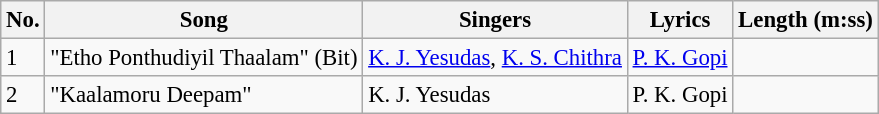<table class="wikitable" style="font-size:95%;">
<tr>
<th>No.</th>
<th>Song</th>
<th>Singers</th>
<th>Lyrics</th>
<th>Length (m:ss)</th>
</tr>
<tr>
<td>1</td>
<td>"Etho Ponthudiyil Thaalam" (Bit)</td>
<td><a href='#'>K. J. Yesudas</a>, <a href='#'>K. S. Chithra</a></td>
<td><a href='#'>P. K. Gopi</a></td>
<td></td>
</tr>
<tr>
<td>2</td>
<td>"Kaalamoru Deepam"</td>
<td>K. J. Yesudas</td>
<td>P. K. Gopi</td>
<td></td>
</tr>
</table>
